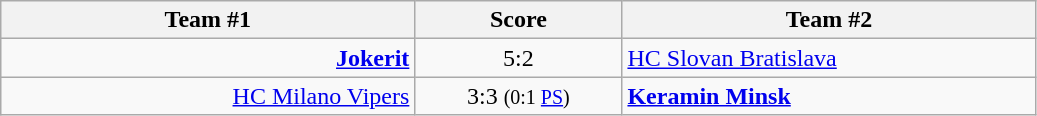<table class="wikitable" style="text-align: center;">
<tr>
<th width=22%>Team #1</th>
<th width=11%>Score</th>
<th width=22%>Team #2</th>
</tr>
<tr>
<td style="text-align: right;"><strong><a href='#'>Jokerit</a></strong> </td>
<td>5:2</td>
<td style="text-align: left;"> <a href='#'>HC Slovan Bratislava</a></td>
</tr>
<tr>
<td style="text-align: right;"><a href='#'>HC Milano Vipers</a> </td>
<td>3:3 <small>(0:1 <a href='#'>PS</a>)</small></td>
<td style="text-align: left;"> <strong><a href='#'>Keramin Minsk</a></strong></td>
</tr>
</table>
